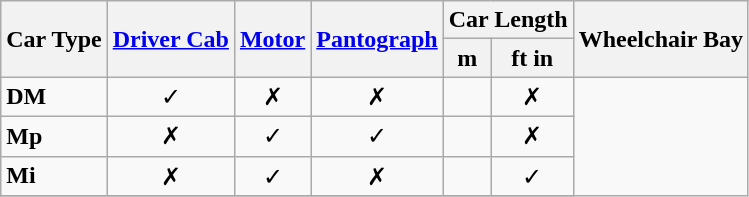<table class="wikitable" style="text-align:center">
<tr>
<th rowspan=2>Car Type</th>
<th rowspan=2><a href='#'>Driver Cab</a></th>
<th rowspan=2><a href='#'>Motor</a></th>
<th rowspan=2><a href='#'>Pantograph</a></th>
<th colspan=2>Car Length</th>
<th rowspan=2>Wheelchair Bay</th>
</tr>
<tr>
<th bgcolor="#c0c0f0">m</th>
<th bgcolor="#c0c0f0">ft in</th>
</tr>
<tr>
<td style=text-align:left><strong>DM</strong></td>
<td><span>✓</span></td>
<td><span>✗</span></td>
<td><span>✗</span></td>
<td></td>
<td><span>✗</span></td>
</tr>
<tr>
<td style=text-align:left><strong>Mp</strong></td>
<td><span>✗</span></td>
<td><span>✓</span></td>
<td><span>✓</span></td>
<td></td>
<td><span>✗</span></td>
</tr>
<tr>
<td style=text-align:left><strong>Mi</strong></td>
<td><span>✗</span></td>
<td><span>✓</span></td>
<td><span>✗</span></td>
<td></td>
<td><span>✓</span></td>
</tr>
<tr>
</tr>
</table>
